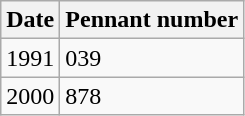<table class="wikitable">
<tr>
<th>Date</th>
<th>Pennant number</th>
</tr>
<tr>
<td>1991</td>
<td>039</td>
</tr>
<tr>
<td>2000</td>
<td>878</td>
</tr>
</table>
